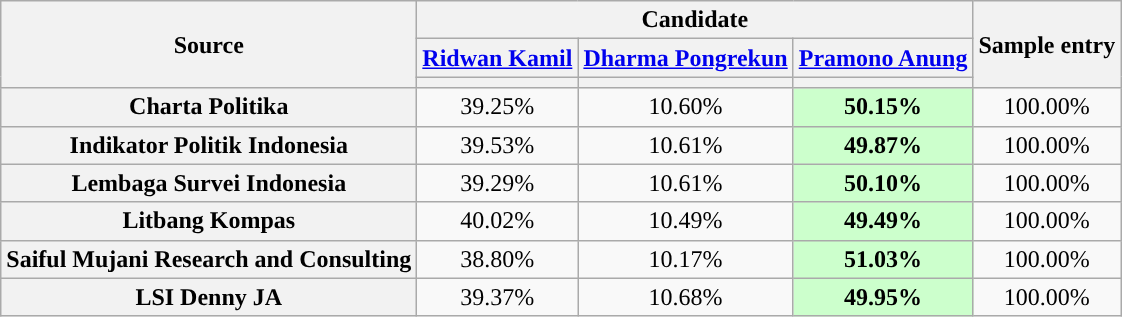<table class="wikitable sortable" style="font-size: 100%; text-align:center">
<tr>
<th rowspan="3">Source</th>
<th colspan="3">Candidate</th>
<th rowspan="3">Sample entry</th>
</tr>
<tr>
<th><a href='#'>Ridwan Kamil</a></th>
<th><a href='#'>Dharma Pongrekun</a></th>
<th><a href='#'>Pramono Anung</a></th>
</tr>
<tr>
<th style="background:"></th>
<th style="background:"></th>
<th style="background:"></th>
</tr>
<tr>
<th>Charta Politika</th>
<td>39.25%</td>
<td>10.60%</td>
<td style="background:#CFC"><strong>50.15%</strong></td>
<td>100.00%</td>
</tr>
<tr>
<th>Indikator Politik Indonesia</th>
<td>39.53%</td>
<td>10.61%</td>
<td style="background:#CFC"><strong>49.87%</strong></td>
<td>100.00%</td>
</tr>
<tr>
<th>Lembaga Survei Indonesia</th>
<td>39.29%</td>
<td>10.61%</td>
<td style="background:#CFC"><strong>50.10%</strong></td>
<td>100.00%</td>
</tr>
<tr>
<th>Litbang Kompas</th>
<td>40.02%</td>
<td>10.49%</td>
<td style="background:#CFC"><strong>49.49%</strong></td>
<td>100.00%</td>
</tr>
<tr>
<th>Saiful Mujani Research and Consulting</th>
<td>38.80%</td>
<td>10.17%</td>
<td style="background:#CFC"><strong>51.03%</strong></td>
<td>100.00%</td>
</tr>
<tr>
<th>LSI Denny JA</th>
<td>39.37%</td>
<td>10.68%</td>
<td style="background:#CFC"><strong>49.95%</strong></td>
<td>100.00%</td>
</tr>
</table>
